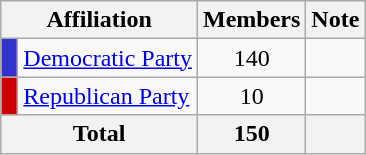<table class="wikitable">
<tr>
<th colspan="2" align="center" valign="bottom">Affiliation</th>
<th valign="bottom">Members</th>
<th valign="bottom">Note</th>
</tr>
<tr>
<td bgcolor="#3333CC"> </td>
<td><a href='#'>Democratic Party</a></td>
<td align="center">140</td>
<td></td>
</tr>
<tr>
<td bgcolor="#CC0000"> </td>
<td><a href='#'>Republican Party</a></td>
<td align="center">10</td>
<td></td>
</tr>
<tr>
<th colspan="2" align="center">Total</th>
<th align="center">150</th>
<th></th>
</tr>
</table>
